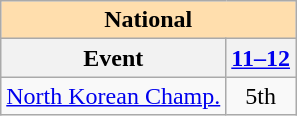<table class="wikitable" style="text-align:center">
<tr>
<th style="background-color: #ffdead; " colspan=2 align=center>National</th>
</tr>
<tr>
<th>Event</th>
<th><a href='#'>11–12</a></th>
</tr>
<tr>
<td align=left><a href='#'>North Korean Champ.</a></td>
<td>5th</td>
</tr>
</table>
